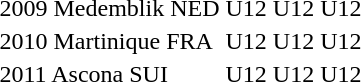<table>
<tr>
<td>2009 Medemblik NED</td>
<td>U12 </td>
<td>U12 </td>
<td>U12 </td>
</tr>
<tr>
<td>2010 Martinique FRA</td>
<td>U12 </td>
<td>U12 </td>
<td>U12 </td>
</tr>
<tr>
<td>2011 Ascona SUI</td>
<td>U12 </td>
<td>U12 </td>
<td>U12 </td>
</tr>
<tr>
</tr>
</table>
